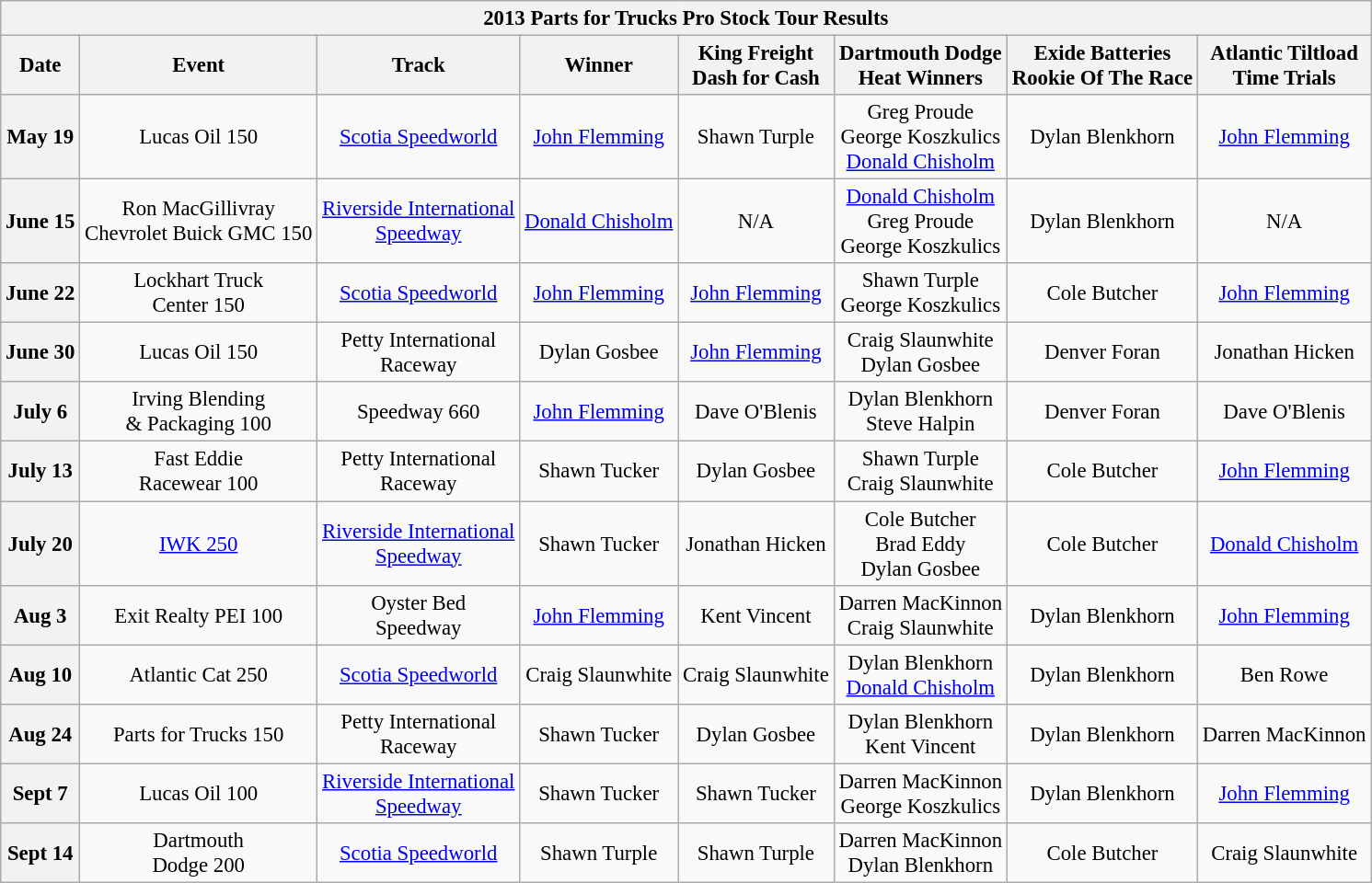<table class="wikitable collapsible collapsed" style="text-align:center; font-size: 95%;">
<tr>
<th colspan=50>2013 Parts for Trucks Pro Stock Tour Results</th>
</tr>
<tr>
<th>Date</th>
<th>Event</th>
<th>Track</th>
<th>Winner</th>
<th>King Freight<br>Dash for Cash</th>
<th>Dartmouth Dodge<br>Heat Winners</th>
<th>Exide Batteries<br>Rookie Of The Race</th>
<th>Atlantic Tiltload<br>Time Trials</th>
</tr>
<tr>
<th>May 19</th>
<td>Lucas Oil 150</td>
<td><a href='#'>Scotia Speedworld</a></td>
<td><a href='#'>John Flemming</a></td>
<td>Shawn Turple</td>
<td>Greg Proude<br>George Koszkulics<br><a href='#'>Donald Chisholm</a></td>
<td>Dylan Blenkhorn</td>
<td><a href='#'>John Flemming</a></td>
</tr>
<tr>
<th>June 15</th>
<td>Ron MacGillivray<br>Chevrolet Buick GMC 150</td>
<td><a href='#'>Riverside International</a><br><a href='#'>Speedway</a></td>
<td><a href='#'>Donald Chisholm</a></td>
<td>N/A</td>
<td><a href='#'>Donald Chisholm</a><br>Greg Proude<br>George Koszkulics</td>
<td>Dylan Blenkhorn</td>
<td>N/A</td>
</tr>
<tr>
<th>June 22</th>
<td>Lockhart Truck<br>Center 150</td>
<td><a href='#'>Scotia Speedworld</a></td>
<td><a href='#'>John Flemming</a></td>
<td><a href='#'>John Flemming</a></td>
<td>Shawn Turple<br>George Koszkulics</td>
<td>Cole Butcher</td>
<td><a href='#'>John Flemming</a></td>
</tr>
<tr>
<th>June 30</th>
<td>Lucas Oil 150</td>
<td>Petty International<br>Raceway</td>
<td>Dylan Gosbee</td>
<td><a href='#'>John Flemming</a></td>
<td>Craig Slaunwhite<br>Dylan Gosbee</td>
<td>Denver Foran</td>
<td>Jonathan Hicken</td>
</tr>
<tr>
<th>July 6</th>
<td>Irving Blending<br>& Packaging 100</td>
<td>Speedway 660</td>
<td><a href='#'>John Flemming</a></td>
<td>Dave O'Blenis</td>
<td>Dylan Blenkhorn<br>Steve Halpin</td>
<td>Denver Foran</td>
<td>Dave O'Blenis</td>
</tr>
<tr>
<th>July 13</th>
<td>Fast Eddie<br>Racewear 100</td>
<td>Petty International<br>Raceway</td>
<td>Shawn Tucker</td>
<td>Dylan Gosbee</td>
<td>Shawn Turple<br>Craig Slaunwhite</td>
<td>Cole Butcher</td>
<td><a href='#'>John Flemming</a></td>
</tr>
<tr>
<th>July 20</th>
<td><a href='#'>IWK 250</a></td>
<td><a href='#'>Riverside International</a><br><a href='#'>Speedway</a></td>
<td>Shawn Tucker</td>
<td>Jonathan Hicken</td>
<td>Cole Butcher<br>Brad Eddy<br>Dylan Gosbee</td>
<td>Cole Butcher</td>
<td><a href='#'>Donald Chisholm</a></td>
</tr>
<tr>
<th>Aug 3</th>
<td>Exit Realty PEI 100</td>
<td>Oyster Bed<br>Speedway</td>
<td><a href='#'>John Flemming</a></td>
<td>Kent Vincent</td>
<td>Darren MacKinnon<br>Craig Slaunwhite</td>
<td>Dylan Blenkhorn</td>
<td><a href='#'>John Flemming</a></td>
</tr>
<tr>
<th>Aug 10</th>
<td>Atlantic Cat 250</td>
<td><a href='#'>Scotia Speedworld</a></td>
<td>Craig Slaunwhite</td>
<td>Craig Slaunwhite</td>
<td>Dylan Blenkhorn<br><a href='#'>Donald Chisholm</a></td>
<td>Dylan Blenkhorn</td>
<td>Ben Rowe</td>
</tr>
<tr>
<th>Aug 24</th>
<td>Parts for Trucks 150</td>
<td>Petty International<br>Raceway</td>
<td>Shawn Tucker</td>
<td>Dylan Gosbee</td>
<td>Dylan Blenkhorn<br>Kent Vincent</td>
<td>Dylan Blenkhorn</td>
<td>Darren MacKinnon</td>
</tr>
<tr>
<th>Sept 7</th>
<td>Lucas Oil 100</td>
<td><a href='#'>Riverside International</a><br><a href='#'>Speedway</a></td>
<td>Shawn Tucker</td>
<td>Shawn Tucker</td>
<td>Darren MacKinnon<br>George Koszkulics</td>
<td>Dylan Blenkhorn</td>
<td><a href='#'>John Flemming</a></td>
</tr>
<tr>
<th>Sept 14</th>
<td>Dartmouth<br>Dodge 200</td>
<td><a href='#'>Scotia Speedworld</a></td>
<td>Shawn Turple</td>
<td>Shawn Turple</td>
<td>Darren MacKinnon<br>Dylan Blenkhorn</td>
<td>Cole Butcher</td>
<td>Craig Slaunwhite</td>
</tr>
</table>
